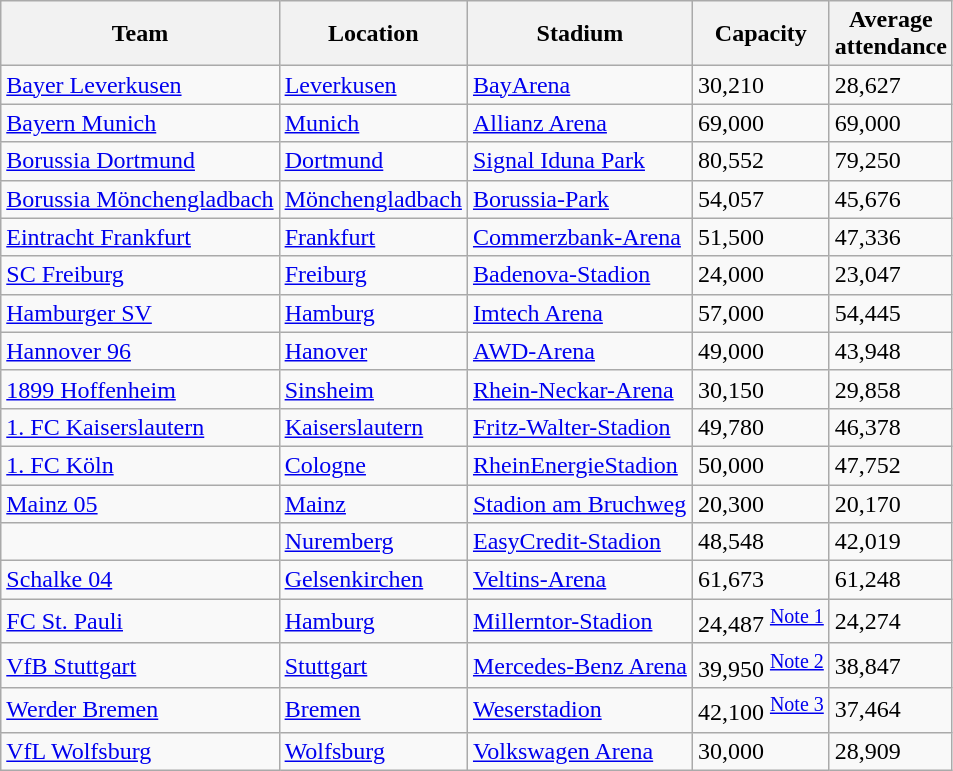<table class="wikitable sortable" style="text-align: left">
<tr>
<th>Team</th>
<th>Location</th>
<th>Stadium</th>
<th>Capacity</th>
<th>Average<br>attendance</th>
</tr>
<tr>
<td><a href='#'>Bayer Leverkusen</a></td>
<td><a href='#'>Leverkusen</a></td>
<td><a href='#'>BayArena</a></td>
<td>30,210</td>
<td>28,627</td>
</tr>
<tr>
<td><a href='#'>Bayern Munich</a></td>
<td><a href='#'>Munich</a></td>
<td><a href='#'>Allianz Arena</a></td>
<td>69,000</td>
<td>69,000</td>
</tr>
<tr>
<td><a href='#'>Borussia Dortmund</a></td>
<td><a href='#'>Dortmund</a></td>
<td><a href='#'>Signal Iduna Park</a></td>
<td>80,552</td>
<td>79,250</td>
</tr>
<tr>
<td><a href='#'>Borussia Mönchengladbach</a></td>
<td><a href='#'>Mönchengladbach</a></td>
<td><a href='#'>Borussia-Park</a></td>
<td>54,057</td>
<td>45,676</td>
</tr>
<tr>
<td><a href='#'>Eintracht Frankfurt</a></td>
<td><a href='#'>Frankfurt</a></td>
<td><a href='#'>Commerzbank-Arena</a></td>
<td>51,500</td>
<td>47,336</td>
</tr>
<tr>
<td><a href='#'>SC Freiburg</a></td>
<td><a href='#'>Freiburg</a></td>
<td><a href='#'>Badenova-Stadion</a></td>
<td>24,000</td>
<td>23,047</td>
</tr>
<tr>
<td><a href='#'>Hamburger SV</a></td>
<td><a href='#'>Hamburg</a></td>
<td><a href='#'>Imtech Arena</a></td>
<td>57,000</td>
<td>54,445</td>
</tr>
<tr>
<td><a href='#'>Hannover 96</a></td>
<td><a href='#'>Hanover</a></td>
<td><a href='#'>AWD-Arena</a></td>
<td>49,000</td>
<td>43,948</td>
</tr>
<tr>
<td><a href='#'>1899 Hoffenheim</a></td>
<td><a href='#'>Sinsheim</a></td>
<td><a href='#'>Rhein-Neckar-Arena</a></td>
<td>30,150</td>
<td>29,858</td>
</tr>
<tr>
<td><a href='#'>1. FC Kaiserslautern</a></td>
<td><a href='#'>Kaiserslautern</a></td>
<td><a href='#'>Fritz-Walter-Stadion</a></td>
<td>49,780</td>
<td>46,378</td>
</tr>
<tr>
<td><a href='#'>1. FC Köln</a></td>
<td><a href='#'>Cologne</a></td>
<td><a href='#'>RheinEnergieStadion</a></td>
<td>50,000</td>
<td>47,752</td>
</tr>
<tr>
<td><a href='#'>Mainz 05</a></td>
<td><a href='#'>Mainz</a></td>
<td><a href='#'>Stadion am Bruchweg</a></td>
<td>20,300</td>
<td>20,170</td>
</tr>
<tr>
<td></td>
<td><a href='#'>Nuremberg</a></td>
<td><a href='#'>EasyCredit-Stadion</a></td>
<td>48,548</td>
<td>42,019</td>
</tr>
<tr>
<td><a href='#'>Schalke 04</a></td>
<td><a href='#'>Gelsenkirchen</a></td>
<td><a href='#'>Veltins-Arena</a></td>
<td>61,673</td>
<td>61,248</td>
</tr>
<tr>
<td><a href='#'>FC St. Pauli</a></td>
<td><a href='#'>Hamburg</a></td>
<td><a href='#'>Millerntor-Stadion</a></td>
<td>24,487 <sup><a href='#'>Note 1</a></sup></td>
<td>24,274</td>
</tr>
<tr>
<td><a href='#'>VfB Stuttgart</a></td>
<td><a href='#'>Stuttgart</a></td>
<td><a href='#'>Mercedes-Benz Arena</a></td>
<td>39,950 <sup><a href='#'>Note 2</a></sup></td>
<td>38,847</td>
</tr>
<tr>
<td><a href='#'>Werder Bremen</a></td>
<td><a href='#'>Bremen</a></td>
<td><a href='#'>Weserstadion</a></td>
<td>42,100 <sup><a href='#'>Note 3</a></sup></td>
<td>37,464</td>
</tr>
<tr>
<td><a href='#'>VfL Wolfsburg</a></td>
<td><a href='#'>Wolfsburg</a></td>
<td><a href='#'>Volkswagen Arena</a></td>
<td>30,000</td>
<td>28,909</td>
</tr>
</table>
